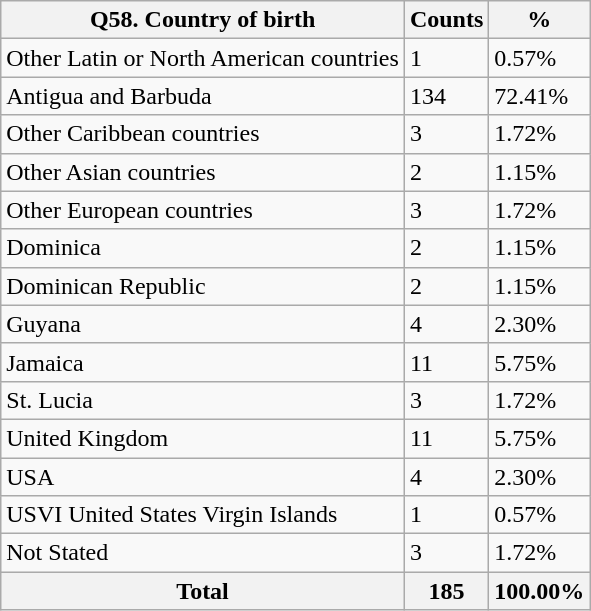<table class="wikitable sortable">
<tr>
<th>Q58. Country of birth</th>
<th>Counts</th>
<th>%</th>
</tr>
<tr>
<td>Other Latin or North American countries</td>
<td>1</td>
<td>0.57%</td>
</tr>
<tr>
<td>Antigua and Barbuda</td>
<td>134</td>
<td>72.41%</td>
</tr>
<tr>
<td>Other Caribbean countries</td>
<td>3</td>
<td>1.72%</td>
</tr>
<tr>
<td>Other Asian countries</td>
<td>2</td>
<td>1.15%</td>
</tr>
<tr>
<td>Other European countries</td>
<td>3</td>
<td>1.72%</td>
</tr>
<tr>
<td>Dominica</td>
<td>2</td>
<td>1.15%</td>
</tr>
<tr>
<td>Dominican Republic</td>
<td>2</td>
<td>1.15%</td>
</tr>
<tr>
<td>Guyana</td>
<td>4</td>
<td>2.30%</td>
</tr>
<tr>
<td>Jamaica</td>
<td>11</td>
<td>5.75%</td>
</tr>
<tr>
<td>St. Lucia</td>
<td>3</td>
<td>1.72%</td>
</tr>
<tr>
<td>United Kingdom</td>
<td>11</td>
<td>5.75%</td>
</tr>
<tr>
<td>USA</td>
<td>4</td>
<td>2.30%</td>
</tr>
<tr>
<td>USVI United States Virgin Islands</td>
<td>1</td>
<td>0.57%</td>
</tr>
<tr>
<td>Not Stated</td>
<td>3</td>
<td>1.72%</td>
</tr>
<tr>
<th>Total</th>
<th>185</th>
<th>100.00%</th>
</tr>
</table>
